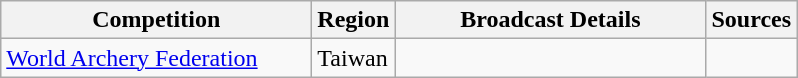<table class="wikitable">
<tr>
<th width="200">Competition</th>
<th>Region</th>
<th width="200">Broadcast Details</th>
<th>Sources</th>
</tr>
<tr>
<td><a href='#'>World Archery Federation</a></td>
<td>Taiwan</td>
<td></td>
</tr>
</table>
